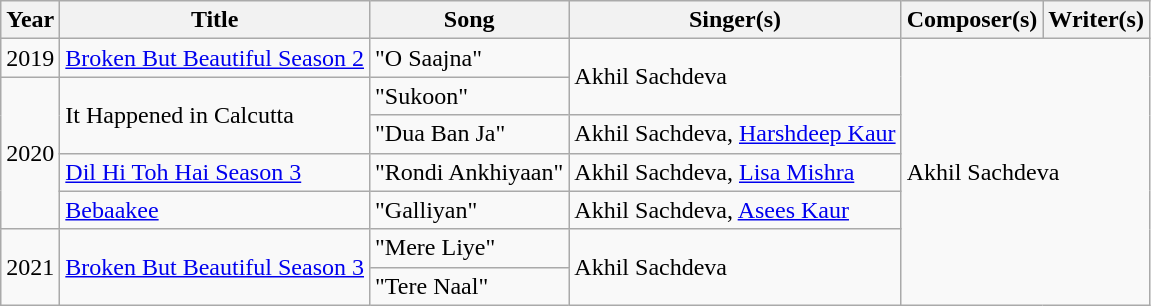<table class="wikitable">
<tr>
<th>Year</th>
<th>Title</th>
<th>Song</th>
<th>Singer(s)</th>
<th>Composer(s)</th>
<th>Writer(s)</th>
</tr>
<tr>
<td>2019</td>
<td><a href='#'>Broken But Beautiful Season 2</a></td>
<td>"O Saajna"</td>
<td rowspan=2>Akhil Sachdeva</td>
<td rowspan=7 colspan="2">Akhil Sachdeva</td>
</tr>
<tr>
<td rowspan="4">2020</td>
<td rowspan="2">It Happened in Calcutta</td>
<td>"Sukoon"</td>
</tr>
<tr>
<td>"Dua Ban Ja"</td>
<td>Akhil Sachdeva, <a href='#'>Harshdeep Kaur</a></td>
</tr>
<tr>
<td><a href='#'>Dil Hi Toh Hai Season 3</a></td>
<td>"Rondi Ankhiyaan"</td>
<td>Akhil Sachdeva, <a href='#'>Lisa Mishra</a></td>
</tr>
<tr>
<td><a href='#'>Bebaakee</a></td>
<td>"Galliyan"</td>
<td>Akhil Sachdeva, <a href='#'>Asees Kaur</a></td>
</tr>
<tr>
<td rowspan="2">2021</td>
<td rowspan="2"><a href='#'>Broken But Beautiful Season 3</a></td>
<td>"Mere Liye"</td>
<td rowspan=2>Akhil Sachdeva</td>
</tr>
<tr>
<td>"Tere Naal"</td>
</tr>
</table>
